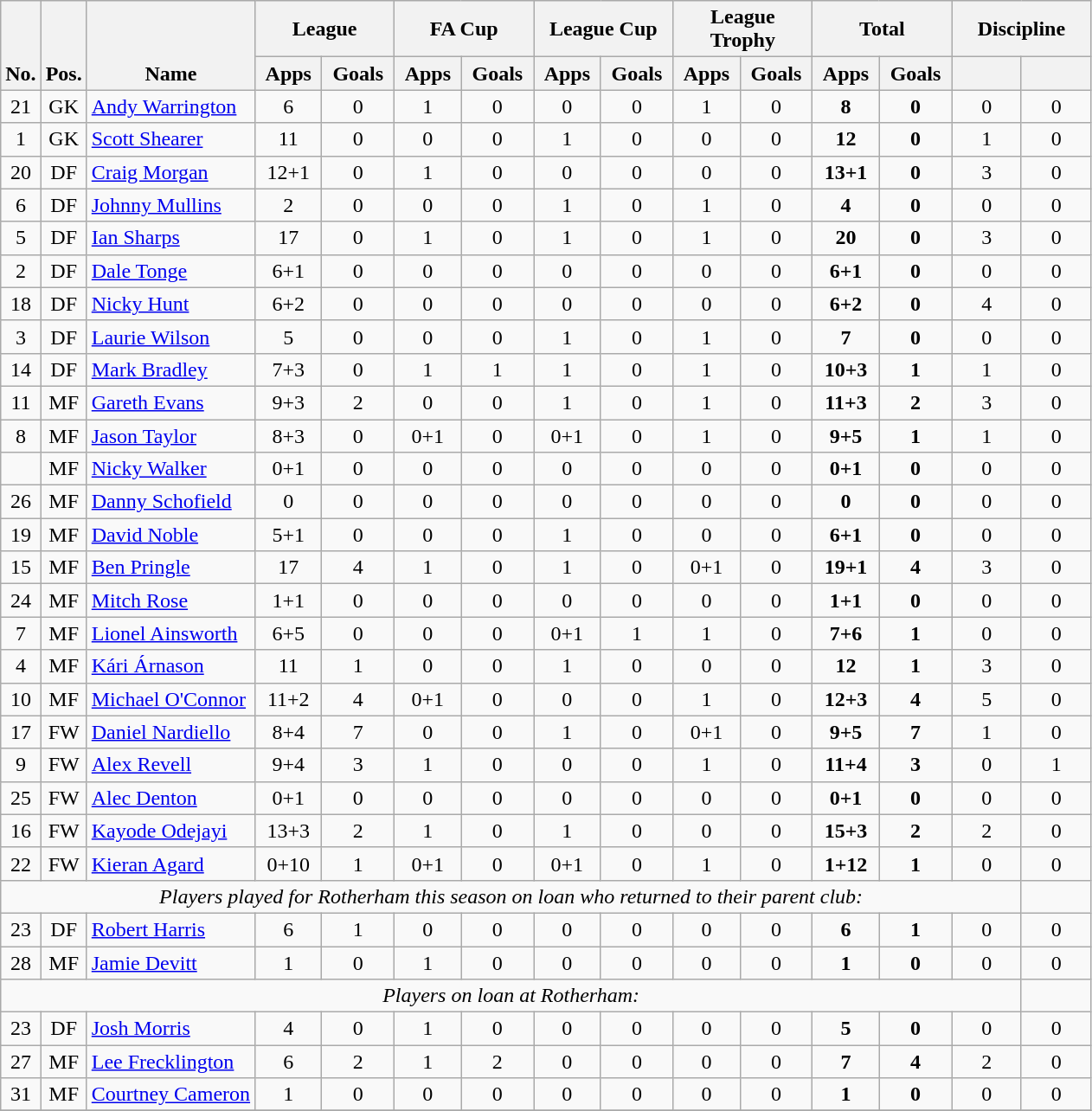<table class="wikitable" style="text-align:center">
<tr>
<th rowspan="2" style="vertical-align:bottom;">No.</th>
<th rowspan="2" style="vertical-align:bottom;">Pos.</th>
<th rowspan="2" style="vertical-align:bottom;">Name</th>
<th colspan="2" style="width:100px;">League</th>
<th colspan="2" style="width:100px;">FA Cup</th>
<th colspan="2" style="width:100px;">League Cup</th>
<th colspan="2" style="width:100px;">League Trophy</th>
<th colspan="2" style="width:100px;">Total</th>
<th colspan="2" style="width:100px;">Discipline</th>
</tr>
<tr>
<th>Apps</th>
<th>Goals</th>
<th>Apps</th>
<th>Goals</th>
<th>Apps</th>
<th>Goals</th>
<th>Apps</th>
<th>Goals</th>
<th>Apps</th>
<th>Goals</th>
<th></th>
<th></th>
</tr>
<tr>
<td>21</td>
<td>GK</td>
<td align="left"> <a href='#'>Andy Warrington</a></td>
<td>6</td>
<td>0</td>
<td>1</td>
<td>0</td>
<td>0</td>
<td>0</td>
<td>1</td>
<td>0</td>
<td><strong>8</strong></td>
<td><strong>0</strong></td>
<td>0</td>
<td>0</td>
</tr>
<tr>
<td>1</td>
<td>GK</td>
<td align="left"> <a href='#'>Scott Shearer</a></td>
<td>11</td>
<td>0</td>
<td>0</td>
<td>0</td>
<td>1</td>
<td>0</td>
<td>0</td>
<td>0</td>
<td><strong>12</strong></td>
<td><strong>0</strong></td>
<td>1</td>
<td>0</td>
</tr>
<tr>
<td>20</td>
<td>DF</td>
<td align="left"> <a href='#'>Craig Morgan</a></td>
<td>12+1</td>
<td>0</td>
<td>1</td>
<td>0</td>
<td>0</td>
<td>0</td>
<td>0</td>
<td>0</td>
<td><strong>13+1</strong></td>
<td><strong>0</strong></td>
<td>3</td>
<td>0</td>
</tr>
<tr>
<td>6</td>
<td>DF</td>
<td align="left"> <a href='#'>Johnny Mullins</a></td>
<td>2</td>
<td>0</td>
<td>0</td>
<td>0</td>
<td>1</td>
<td>0</td>
<td>1</td>
<td>0</td>
<td><strong>4</strong></td>
<td><strong>0</strong></td>
<td>0</td>
<td>0</td>
</tr>
<tr>
<td>5</td>
<td>DF</td>
<td align="left"> <a href='#'>Ian Sharps</a></td>
<td>17</td>
<td>0</td>
<td>1</td>
<td>0</td>
<td>1</td>
<td>0</td>
<td>1</td>
<td>0</td>
<td><strong>20</strong></td>
<td><strong>0</strong></td>
<td>3</td>
<td>0</td>
</tr>
<tr>
<td>2</td>
<td>DF</td>
<td align="left"> <a href='#'>Dale Tonge</a></td>
<td>6+1</td>
<td>0</td>
<td>0</td>
<td>0</td>
<td>0</td>
<td>0</td>
<td>0</td>
<td>0</td>
<td><strong>6+1</strong></td>
<td><strong>0</strong></td>
<td>0</td>
<td>0</td>
</tr>
<tr>
<td>18</td>
<td>DF</td>
<td align="left"> <a href='#'>Nicky Hunt</a></td>
<td>6+2</td>
<td>0</td>
<td>0</td>
<td>0</td>
<td>0</td>
<td>0</td>
<td>0</td>
<td>0</td>
<td><strong>6+2</strong></td>
<td><strong>0</strong></td>
<td>4</td>
<td>0</td>
</tr>
<tr>
<td>3</td>
<td>DF</td>
<td align="left"> <a href='#'>Laurie Wilson</a></td>
<td>5</td>
<td>0</td>
<td>0</td>
<td>0</td>
<td>1</td>
<td>0</td>
<td>1</td>
<td>0</td>
<td><strong>7</strong></td>
<td><strong>0</strong></td>
<td>0</td>
<td>0</td>
</tr>
<tr>
<td>14</td>
<td>DF</td>
<td align="left"> <a href='#'>Mark Bradley</a></td>
<td>7+3</td>
<td>0</td>
<td>1</td>
<td>1</td>
<td>1</td>
<td>0</td>
<td>1</td>
<td>0</td>
<td><strong>10+3</strong></td>
<td><strong>1</strong></td>
<td>1</td>
<td>0</td>
</tr>
<tr>
<td>11</td>
<td>MF</td>
<td align="left"> <a href='#'>Gareth Evans</a></td>
<td>9+3</td>
<td>2</td>
<td>0</td>
<td>0</td>
<td>1</td>
<td>0</td>
<td>1</td>
<td>0</td>
<td><strong>11+3</strong></td>
<td><strong>2</strong></td>
<td>3</td>
<td>0</td>
</tr>
<tr>
<td>8</td>
<td>MF</td>
<td align="left"> <a href='#'>Jason Taylor</a></td>
<td>8+3</td>
<td>0</td>
<td>0+1</td>
<td>0</td>
<td>0+1</td>
<td>0</td>
<td>1</td>
<td>0</td>
<td><strong>9+5</strong></td>
<td><strong>1</strong></td>
<td>1</td>
<td>0</td>
</tr>
<tr>
<td></td>
<td>MF</td>
<td align="left"> <a href='#'>Nicky Walker</a></td>
<td>0+1</td>
<td>0</td>
<td>0</td>
<td>0</td>
<td>0</td>
<td>0</td>
<td>0</td>
<td>0</td>
<td><strong>0+1</strong></td>
<td><strong>0</strong></td>
<td>0</td>
<td>0</td>
</tr>
<tr>
<td>26</td>
<td>MF</td>
<td align="left"> <a href='#'>Danny Schofield</a></td>
<td>0</td>
<td>0</td>
<td>0</td>
<td>0</td>
<td>0</td>
<td>0</td>
<td>0</td>
<td>0</td>
<td><strong>0</strong></td>
<td><strong>0</strong></td>
<td>0</td>
<td>0</td>
</tr>
<tr>
<td>19</td>
<td>MF</td>
<td align="left"> <a href='#'>David Noble</a></td>
<td>5+1</td>
<td>0</td>
<td>0</td>
<td>0</td>
<td>1</td>
<td>0</td>
<td>0</td>
<td>0</td>
<td><strong>6+1</strong></td>
<td><strong>0</strong></td>
<td>0</td>
<td>0</td>
</tr>
<tr>
<td>15</td>
<td>MF</td>
<td align="left"> <a href='#'>Ben Pringle</a></td>
<td>17</td>
<td>4</td>
<td>1</td>
<td>0</td>
<td>1</td>
<td>0</td>
<td>0+1</td>
<td>0</td>
<td><strong>19+1</strong></td>
<td><strong>4</strong></td>
<td>3</td>
<td>0</td>
</tr>
<tr>
<td>24</td>
<td>MF</td>
<td align="left"> <a href='#'>Mitch Rose</a></td>
<td>1+1</td>
<td>0</td>
<td>0</td>
<td>0</td>
<td>0</td>
<td>0</td>
<td>0</td>
<td>0</td>
<td><strong>1+1</strong></td>
<td><strong>0</strong></td>
<td>0</td>
<td>0</td>
</tr>
<tr>
<td>7</td>
<td>MF</td>
<td align="left"> <a href='#'>Lionel Ainsworth</a></td>
<td>6+5</td>
<td>0</td>
<td>0</td>
<td>0</td>
<td>0+1</td>
<td>1</td>
<td>1</td>
<td>0</td>
<td><strong>7+6</strong></td>
<td><strong>1</strong></td>
<td>0</td>
<td>0</td>
</tr>
<tr>
<td>4</td>
<td>MF</td>
<td align="left"> <a href='#'>Kári Árnason</a></td>
<td>11</td>
<td>1</td>
<td>0</td>
<td>0</td>
<td>1</td>
<td>0</td>
<td>0</td>
<td>0</td>
<td><strong>12</strong></td>
<td><strong>1</strong></td>
<td>3</td>
<td>0</td>
</tr>
<tr>
<td>10</td>
<td>MF</td>
<td align="left"> <a href='#'>Michael O'Connor</a></td>
<td>11+2</td>
<td>4</td>
<td>0+1</td>
<td>0</td>
<td>0</td>
<td>0</td>
<td>1</td>
<td>0</td>
<td><strong>12+3</strong></td>
<td><strong>4</strong></td>
<td>5</td>
<td>0</td>
</tr>
<tr>
<td>17</td>
<td>FW</td>
<td align="left"> <a href='#'>Daniel Nardiello</a></td>
<td>8+4</td>
<td>7</td>
<td>0</td>
<td>0</td>
<td>1</td>
<td>0</td>
<td>0+1</td>
<td>0</td>
<td><strong>9+5</strong></td>
<td><strong>7</strong></td>
<td>1</td>
<td>0</td>
</tr>
<tr>
<td>9</td>
<td>FW</td>
<td align="left"> <a href='#'>Alex Revell</a></td>
<td>9+4</td>
<td>3</td>
<td>1</td>
<td>0</td>
<td>0</td>
<td>0</td>
<td>1</td>
<td>0</td>
<td><strong>11+4</strong></td>
<td><strong>3</strong></td>
<td>0</td>
<td>1</td>
</tr>
<tr>
<td>25</td>
<td>FW</td>
<td align="left"> <a href='#'>Alec Denton</a></td>
<td>0+1</td>
<td>0</td>
<td>0</td>
<td>0</td>
<td>0</td>
<td>0</td>
<td>0</td>
<td>0</td>
<td><strong>0+1</strong></td>
<td><strong>0</strong></td>
<td>0</td>
<td>0</td>
</tr>
<tr>
<td>16</td>
<td>FW</td>
<td align="left"> <a href='#'>Kayode Odejayi</a></td>
<td>13+3</td>
<td>2</td>
<td>1</td>
<td>0</td>
<td>1</td>
<td>0</td>
<td>0</td>
<td>0</td>
<td><strong>15+3</strong></td>
<td><strong>2</strong></td>
<td>2</td>
<td>0</td>
</tr>
<tr>
<td>22</td>
<td>FW</td>
<td align="left"> <a href='#'>Kieran Agard</a></td>
<td>0+10</td>
<td>1</td>
<td>0+1</td>
<td>0</td>
<td>0+1</td>
<td>0</td>
<td>1</td>
<td>0</td>
<td><strong>1+12</strong></td>
<td><strong>1</strong></td>
<td>0</td>
<td>0</td>
</tr>
<tr>
<td colspan="14"><em>Players played for Rotherham this season on loan who returned to their parent club:</em></td>
</tr>
<tr>
<td>23</td>
<td>DF</td>
<td align="left"> <a href='#'>Robert Harris</a></td>
<td>6</td>
<td>1</td>
<td>0</td>
<td>0</td>
<td>0</td>
<td>0</td>
<td>0</td>
<td>0</td>
<td><strong>6</strong></td>
<td><strong>1</strong></td>
<td>0</td>
<td>0</td>
</tr>
<tr>
<td>28</td>
<td>MF</td>
<td align="left"> <a href='#'>Jamie Devitt</a></td>
<td>1</td>
<td>0</td>
<td>1</td>
<td>0</td>
<td>0</td>
<td>0</td>
<td>0</td>
<td>0</td>
<td><strong>1</strong></td>
<td><strong>0</strong></td>
<td>0</td>
<td>0</td>
</tr>
<tr>
<td colspan="14"><em>Players on loan at Rotherham:</em></td>
</tr>
<tr>
<td>23</td>
<td>DF</td>
<td align="left"> <a href='#'>Josh Morris</a></td>
<td>4</td>
<td>0</td>
<td>1</td>
<td>0</td>
<td>0</td>
<td>0</td>
<td>0</td>
<td>0</td>
<td><strong>5</strong></td>
<td><strong>0</strong></td>
<td>0</td>
<td>0</td>
</tr>
<tr>
<td>27</td>
<td>MF</td>
<td align="left"> <a href='#'>Lee Frecklington</a></td>
<td>6</td>
<td>2</td>
<td>1</td>
<td>2</td>
<td>0</td>
<td>0</td>
<td>0</td>
<td>0</td>
<td><strong>7</strong></td>
<td><strong>4</strong></td>
<td>2</td>
<td>0</td>
</tr>
<tr>
<td>31</td>
<td>MF</td>
<td align="left"> <a href='#'>Courtney Cameron</a></td>
<td>1</td>
<td>0</td>
<td>0</td>
<td>0</td>
<td>0</td>
<td>0</td>
<td>0</td>
<td>0</td>
<td><strong>1</strong></td>
<td><strong>0</strong></td>
<td>0</td>
<td>0</td>
</tr>
<tr>
</tr>
</table>
